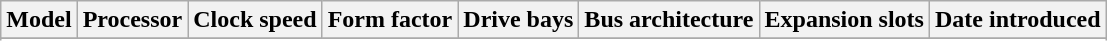<table class="wikitable sortable">
<tr>
<th>Model</th>
<th>Processor</th>
<th>Clock speed</th>
<th>Form factor</th>
<th>Drive bays</th>
<th>Bus architecture</th>
<th>Expansion slots</th>
<th>Date introduced</th>
</tr>
<tr>
</tr>
<tr>
</tr>
<tr>
</tr>
</table>
